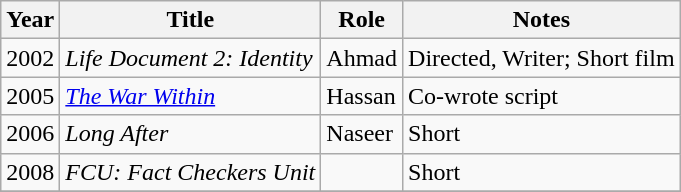<table class="wikitable sortable">
<tr>
<th>Year</th>
<th>Title</th>
<th>Role</th>
<th>Notes</th>
</tr>
<tr>
<td rowspan="1">2002</td>
<td><em>Life Document 2: Identity</em></td>
<td>Ahmad</td>
<td>Directed, Writer; Short film</td>
</tr>
<tr>
<td rowspan="1">2005</td>
<td><em><a href='#'>The War Within</a></em></td>
<td>Hassan</td>
<td>Co-wrote script</td>
</tr>
<tr>
<td>2006</td>
<td><em>Long After</em></td>
<td>Naseer</td>
<td>Short</td>
</tr>
<tr>
<td rowspan="1">2008</td>
<td><em>FCU: Fact Checkers Unit</em></td>
<td></td>
<td>Short</td>
</tr>
<tr>
</tr>
</table>
